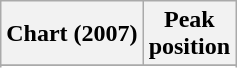<table class="wikitable sortable plainrowheaders" style="text-align:center">
<tr>
<th>Chart (2007)</th>
<th>Peak<br>position</th>
</tr>
<tr>
</tr>
<tr>
</tr>
<tr>
</tr>
<tr>
</tr>
<tr>
</tr>
<tr>
</tr>
<tr>
</tr>
<tr>
</tr>
<tr>
</tr>
<tr>
</tr>
<tr>
</tr>
<tr>
</tr>
<tr>
</tr>
<tr>
</tr>
<tr>
</tr>
<tr>
</tr>
<tr>
</tr>
<tr>
</tr>
<tr>
</tr>
<tr>
</tr>
<tr>
</tr>
<tr>
</tr>
</table>
